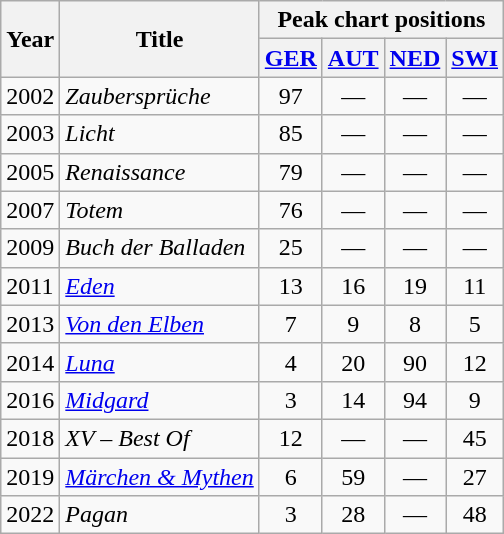<table class="wikitable">
<tr>
<th rowspan=2>Year</th>
<th rowspan=2>Title</th>
<th colspan=4>Peak chart positions</th>
</tr>
<tr>
<th><a href='#'>GER</a><br></th>
<th><a href='#'>AUT</a><br></th>
<th><a href='#'>NED</a><br></th>
<th><a href='#'>SWI</a><br></th>
</tr>
<tr>
<td>2002</td>
<td><em>Zaubersprüche</em></td>
<td align=center>97</td>
<td align=center>—</td>
<td align=center>—</td>
<td align=center>—</td>
</tr>
<tr>
<td>2003</td>
<td><em>Licht</em></td>
<td align=center>85</td>
<td align=center>—</td>
<td align=center>—</td>
<td align=center>—</td>
</tr>
<tr>
<td>2005</td>
<td><em>Renaissance</em></td>
<td align=center>79</td>
<td align=center>—</td>
<td align=center>—</td>
<td align=center>—</td>
</tr>
<tr>
<td>2007</td>
<td><em>Totem</em></td>
<td align=center>76</td>
<td align=center>—</td>
<td align=center>—</td>
<td align=center>—</td>
</tr>
<tr>
<td>2009</td>
<td><em>Buch der Balladen</em></td>
<td align=center>25</td>
<td align=center>—</td>
<td align=center>—</td>
<td align=center>—</td>
</tr>
<tr>
<td>2011</td>
<td><em><a href='#'>Eden</a></em></td>
<td align=center>13</td>
<td align=center>16</td>
<td align=center>19</td>
<td align=center>11</td>
</tr>
<tr>
<td>2013</td>
<td><em><a href='#'>Von den Elben</a></em></td>
<td align=center>7</td>
<td align=center>9</td>
<td align=center>8</td>
<td align=center>5</td>
</tr>
<tr>
<td>2014</td>
<td><em><a href='#'>Luna</a></em></td>
<td align=center>4</td>
<td align=center>20</td>
<td align=center>90</td>
<td align=center>12</td>
</tr>
<tr>
<td>2016</td>
<td><em><a href='#'>Midgard</a></em></td>
<td align=center>3</td>
<td align=center>14</td>
<td align=center>94</td>
<td align=center>9</td>
</tr>
<tr>
<td>2018</td>
<td><em>XV – Best Of</em></td>
<td align=center>12</td>
<td align=center>—</td>
<td align=center>—</td>
<td align=center>45</td>
</tr>
<tr>
<td>2019</td>
<td><em><a href='#'>Märchen & Mythen</a></em></td>
<td align=center>6</td>
<td align=center>59</td>
<td align=center>—</td>
<td align=center>27</td>
</tr>
<tr>
<td>2022</td>
<td><em>Pagan</em></td>
<td align=center>3</td>
<td align=center>28</td>
<td align=center>—</td>
<td align=center>48</td>
</tr>
</table>
